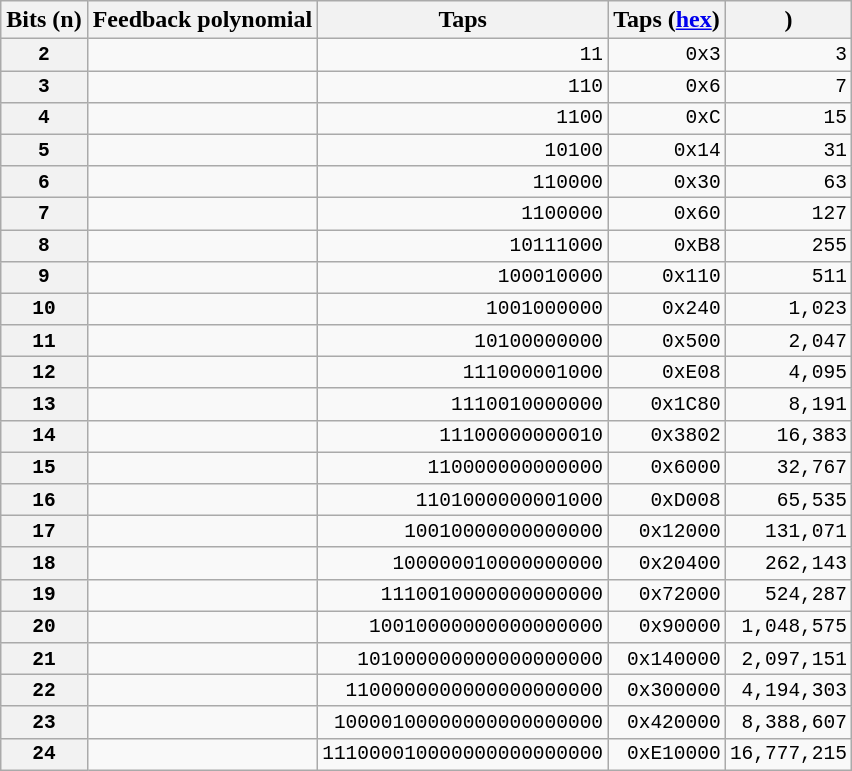<table class="wikitable" style="text-align:right">
<tr>
<th>Bits (n)</th>
<th>Feedback polynomial</th>
<th>Taps</th>
<th>Taps (<a href='#'>hex</a>)</th>
<th>)</th>
</tr>
<tr style="font-family:monospace;">
<th>2</th>
<td></td>
<td>11</td>
<td>0x3</td>
<td>3</td>
</tr>
<tr style="font-family:monospace;">
<th>3</th>
<td></td>
<td>110</td>
<td>0x6</td>
<td>7</td>
</tr>
<tr style="font-family:monospace;">
<th>4</th>
<td></td>
<td>1100</td>
<td>0xC</td>
<td>15</td>
</tr>
<tr style="font-family:monospace;">
<th>5</th>
<td></td>
<td>10100</td>
<td>0x14</td>
<td>31</td>
</tr>
<tr style="font-family:monospace;">
<th>6</th>
<td></td>
<td>110000</td>
<td>0x30</td>
<td>63</td>
</tr>
<tr style="font-family:monospace;">
<th>7</th>
<td></td>
<td>1100000</td>
<td>0x60</td>
<td>127</td>
</tr>
<tr style="font-family:monospace;">
<th>8</th>
<td></td>
<td>10111000</td>
<td>0xB8</td>
<td>255</td>
</tr>
<tr style="font-family:monospace;">
<th>9</th>
<td></td>
<td>100010000</td>
<td>0x110</td>
<td>511</td>
</tr>
<tr style="font-family:monospace;">
<th>10</th>
<td></td>
<td>1001000000</td>
<td>0x240</td>
<td>1,023</td>
</tr>
<tr style="font-family:monospace;">
<th>11</th>
<td></td>
<td>10100000000</td>
<td>0x500</td>
<td>2,047</td>
</tr>
<tr style="font-family:monospace;">
<th>12</th>
<td></td>
<td>111000001000</td>
<td>0xE08</td>
<td>4,095</td>
</tr>
<tr style="font-family:monospace;">
<th>13</th>
<td></td>
<td>1110010000000</td>
<td>0x1C80</td>
<td>8,191</td>
</tr>
<tr style="font-family:monospace;">
<th>14</th>
<td></td>
<td>11100000000010</td>
<td>0x3802</td>
<td>16,383</td>
</tr>
<tr style="font-family:monospace;">
<th>15</th>
<td></td>
<td>110000000000000</td>
<td>0x6000</td>
<td>32,767</td>
</tr>
<tr style="font-family:monospace;">
<th>16</th>
<td></td>
<td>1101000000001000</td>
<td>0xD008</td>
<td>65,535</td>
</tr>
<tr style="font-family:monospace;">
<th>17</th>
<td></td>
<td>10010000000000000</td>
<td>0x12000</td>
<td>131,071</td>
</tr>
<tr style="font-family:monospace;">
<th>18</th>
<td></td>
<td>100000010000000000</td>
<td>0x20400</td>
<td>262,143</td>
</tr>
<tr style="font-family:monospace;">
<th>19</th>
<td></td>
<td>1110010000000000000</td>
<td>0x72000</td>
<td>524,287</td>
</tr>
<tr style="font-family:monospace;">
<th>20</th>
<td></td>
<td>10010000000000000000</td>
<td>0x90000</td>
<td>1,048,575</td>
</tr>
<tr style="font-family:monospace;">
<th>21</th>
<td></td>
<td>101000000000000000000</td>
<td>0x140000</td>
<td>2,097,151</td>
</tr>
<tr style="font-family:monospace;">
<th>22</th>
<td></td>
<td>1100000000000000000000</td>
<td>0x300000</td>
<td>4,194,303</td>
</tr>
<tr style="font-family:monospace;">
<th>23</th>
<td></td>
<td>10000100000000000000000</td>
<td>0x420000</td>
<td>8,388,607</td>
</tr>
<tr style="font-family:monospace;">
<th>24</th>
<td></td>
<td>111000010000000000000000</td>
<td>0xE10000</td>
<td>16,777,215</td>
</tr>
</table>
